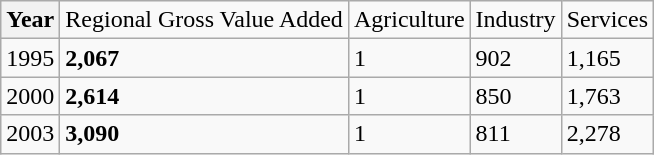<table class="wikitable">
<tr>
<th>Year</th>
<td>Regional Gross Value Added </td>
<td>Agriculture </td>
<td>Industry </td>
<td>Services </td>
</tr>
<tr>
<td>1995</td>
<td><strong>2,067</strong></td>
<td>1</td>
<td>902</td>
<td>1,165</td>
</tr>
<tr>
<td>2000</td>
<td><strong>2,614</strong></td>
<td>1</td>
<td>850</td>
<td>1,763</td>
</tr>
<tr>
<td>2003</td>
<td><strong>3,090</strong></td>
<td>1</td>
<td>811</td>
<td>2,278</td>
</tr>
</table>
